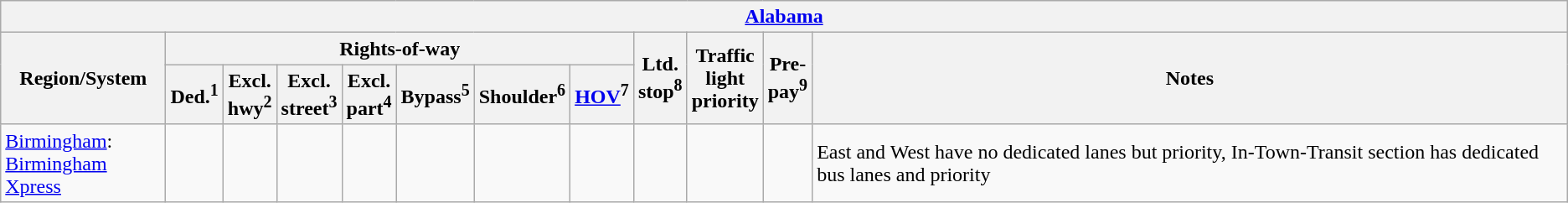<table class="wikitable">
<tr>
<th colspan="12"><a href='#'>Alabama</a></th>
</tr>
<tr>
<th rowspan="2">Region/System</th>
<th colspan="7">Rights-of-way</th>
<th rowspan="2">Ltd.<br>stop<sup>8</sup></th>
<th rowspan="2">Traffic<br>light<br>priority</th>
<th rowspan="2">Pre-<br>pay<sup>9</sup></th>
<th rowspan="2">Notes</th>
</tr>
<tr>
<th>Ded.<sup>1</sup></th>
<th>Excl.<br>hwy<sup>2</sup></th>
<th>Excl.<br>street<sup>3</sup></th>
<th>Excl.<br>part<sup>4</sup></th>
<th>Bypass<sup>5</sup></th>
<th>Shoulder<sup>6</sup></th>
<th><a href='#'>HOV</a><sup>7</sup></th>
</tr>
<tr>
<td><a href='#'>Birmingham</a>:<br><a href='#'>Birmingham Xpress</a></td>
<td></td>
<td></td>
<td></td>
<td></td>
<td></td>
<td></td>
<td></td>
<td></td>
<td></td>
<td></td>
<td>East and West have no dedicated lanes but priority, In-Town-Transit section has dedicated bus lanes and priority</td>
</tr>
</table>
